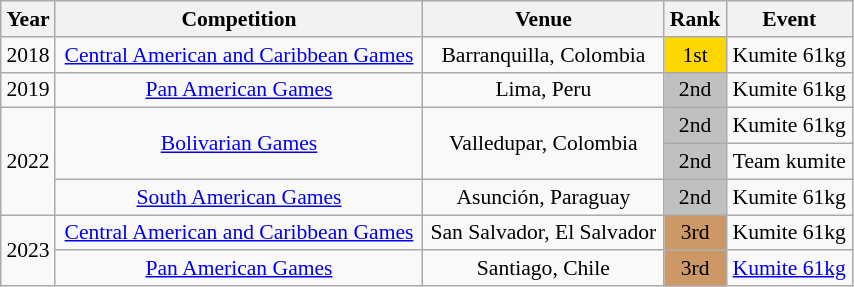<table class="wikitable sortable" width=45% style="font-size:90%; text-align:center;">
<tr>
<th>Year</th>
<th>Competition</th>
<th>Venue</th>
<th>Rank</th>
<th>Event</th>
</tr>
<tr>
<td>2018</td>
<td><a href='#'>Central American and Caribbean Games</a></td>
<td>Barranquilla, Colombia</td>
<td bgcolor="gold">1st</td>
<td>Kumite 61kg</td>
</tr>
<tr>
<td>2019</td>
<td><a href='#'>Pan American Games</a></td>
<td>Lima, Peru</td>
<td bgcolor="silver">2nd</td>
<td>Kumite 61kg</td>
</tr>
<tr>
<td rowspan=3>2022</td>
<td rowspan=2><a href='#'>Bolivarian Games</a></td>
<td rowspan=2>Valledupar, Colombia</td>
<td bgcolor="silver">2nd</td>
<td>Kumite 61kg</td>
</tr>
<tr>
<td bgcolor="silver">2nd</td>
<td>Team kumite</td>
</tr>
<tr>
<td><a href='#'>South American Games</a></td>
<td>Asunción, Paraguay</td>
<td bgcolor="silver">2nd</td>
<td>Kumite 61kg</td>
</tr>
<tr>
<td rowspan=2>2023</td>
<td><a href='#'>Central American and Caribbean Games</a></td>
<td>San Salvador, El Salvador</td>
<td bgcolor="cc9966">3rd</td>
<td>Kumite 61kg</td>
</tr>
<tr>
<td><a href='#'>Pan American Games</a></td>
<td>Santiago, Chile</td>
<td bgcolor="cc9966">3rd</td>
<td><a href='#'>Kumite 61kg</a></td>
</tr>
</table>
